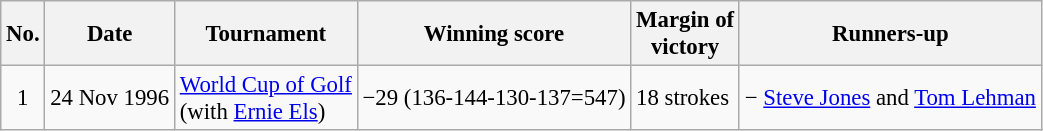<table class="wikitable" style="font-size:95%;">
<tr>
<th>No.</th>
<th>Date</th>
<th>Tournament</th>
<th>Winning score</th>
<th>Margin of<br>victory</th>
<th>Runners-up</th>
</tr>
<tr>
<td align=center>1</td>
<td align=right>24 Nov 1996</td>
<td><a href='#'>World Cup of Golf</a><br>(with  <a href='#'>Ernie Els</a>)</td>
<td>−29 (136-144-130-137=547)</td>
<td>18 strokes</td>
<td> − <a href='#'>Steve Jones</a> and <a href='#'>Tom Lehman</a></td>
</tr>
</table>
